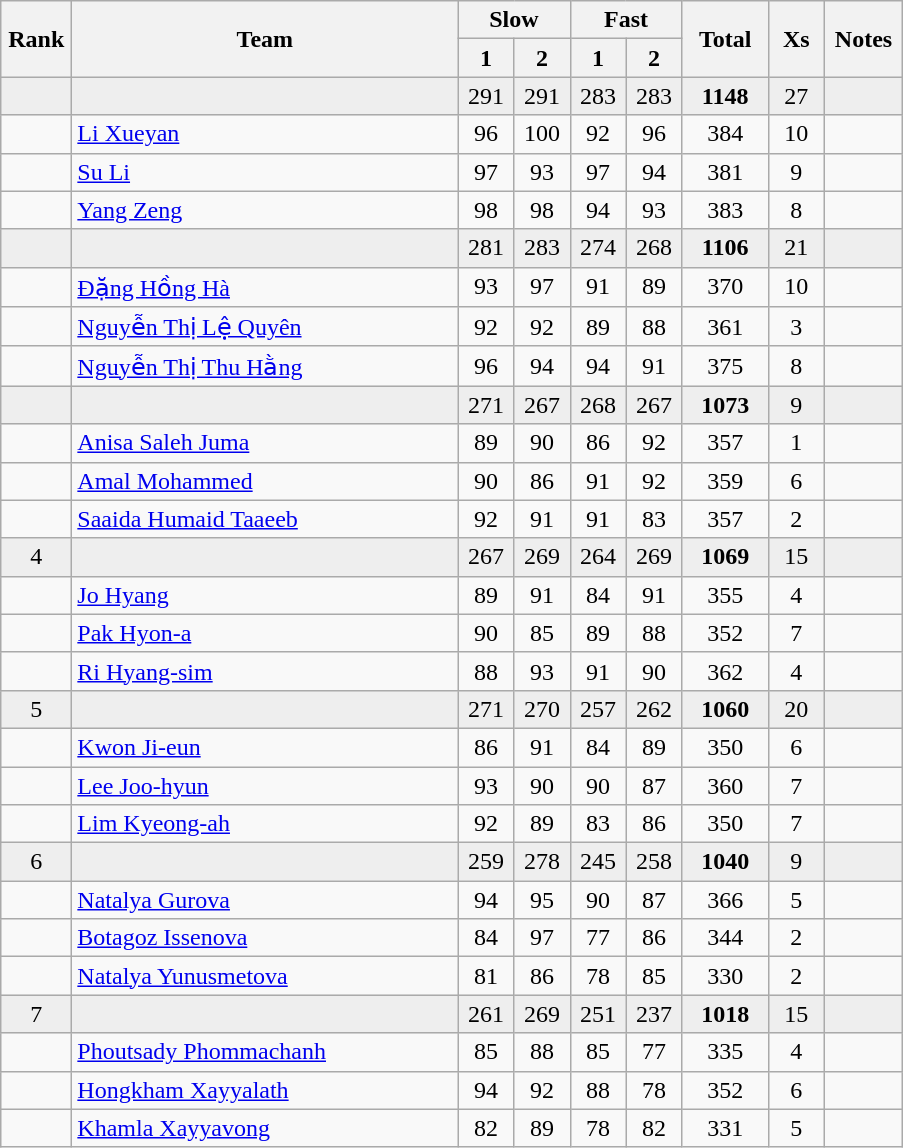<table class="wikitable" style="text-align:center">
<tr>
<th rowspan=2 width=40>Rank</th>
<th rowspan=2 width=250>Team</th>
<th colspan=2>Slow</th>
<th colspan=2>Fast</th>
<th rowspan=2 width=50>Total</th>
<th rowspan=2 width=30>Xs</th>
<th rowspan=2 width=45>Notes</th>
</tr>
<tr>
<th width=30>1</th>
<th width=30>2</th>
<th width=30>1</th>
<th width=30>2</th>
</tr>
<tr bgcolor=eeeeee>
<td></td>
<td align=left></td>
<td>291</td>
<td>291</td>
<td>283</td>
<td>283</td>
<td><strong>1148</strong></td>
<td>27</td>
<td></td>
</tr>
<tr>
<td></td>
<td align=left><a href='#'>Li Xueyan</a></td>
<td>96</td>
<td>100</td>
<td>92</td>
<td>96</td>
<td>384</td>
<td>10</td>
<td></td>
</tr>
<tr>
<td></td>
<td align=left><a href='#'>Su Li</a></td>
<td>97</td>
<td>93</td>
<td>97</td>
<td>94</td>
<td>381</td>
<td>9</td>
<td></td>
</tr>
<tr>
<td></td>
<td align=left><a href='#'>Yang Zeng</a></td>
<td>98</td>
<td>98</td>
<td>94</td>
<td>93</td>
<td>383</td>
<td>8</td>
<td></td>
</tr>
<tr bgcolor=eeeeee>
<td></td>
<td align=left></td>
<td>281</td>
<td>283</td>
<td>274</td>
<td>268</td>
<td><strong>1106</strong></td>
<td>21</td>
<td></td>
</tr>
<tr>
<td></td>
<td align=left><a href='#'>Đặng Hồng Hà</a></td>
<td>93</td>
<td>97</td>
<td>91</td>
<td>89</td>
<td>370</td>
<td>10</td>
<td></td>
</tr>
<tr>
<td></td>
<td align=left><a href='#'>Nguyễn Thị Lệ Quyên</a></td>
<td>92</td>
<td>92</td>
<td>89</td>
<td>88</td>
<td>361</td>
<td>3</td>
<td></td>
</tr>
<tr>
<td></td>
<td align=left><a href='#'>Nguyễn Thị Thu Hằng</a></td>
<td>96</td>
<td>94</td>
<td>94</td>
<td>91</td>
<td>375</td>
<td>8</td>
<td></td>
</tr>
<tr bgcolor=eeeeee>
<td></td>
<td align=left></td>
<td>271</td>
<td>267</td>
<td>268</td>
<td>267</td>
<td><strong>1073</strong></td>
<td>9</td>
<td></td>
</tr>
<tr>
<td></td>
<td align=left><a href='#'>Anisa Saleh Juma</a></td>
<td>89</td>
<td>90</td>
<td>86</td>
<td>92</td>
<td>357</td>
<td>1</td>
<td></td>
</tr>
<tr>
<td></td>
<td align=left><a href='#'>Amal Mohammed</a></td>
<td>90</td>
<td>86</td>
<td>91</td>
<td>92</td>
<td>359</td>
<td>6</td>
<td></td>
</tr>
<tr>
<td></td>
<td align=left><a href='#'>Saaida Humaid Taaeeb</a></td>
<td>92</td>
<td>91</td>
<td>91</td>
<td>83</td>
<td>357</td>
<td>2</td>
<td></td>
</tr>
<tr bgcolor=eeeeee>
<td>4</td>
<td align=left></td>
<td>267</td>
<td>269</td>
<td>264</td>
<td>269</td>
<td><strong>1069</strong></td>
<td>15</td>
<td></td>
</tr>
<tr>
<td></td>
<td align=left><a href='#'>Jo Hyang</a></td>
<td>89</td>
<td>91</td>
<td>84</td>
<td>91</td>
<td>355</td>
<td>4</td>
<td></td>
</tr>
<tr>
<td></td>
<td align=left><a href='#'>Pak Hyon-a</a></td>
<td>90</td>
<td>85</td>
<td>89</td>
<td>88</td>
<td>352</td>
<td>7</td>
<td></td>
</tr>
<tr>
<td></td>
<td align=left><a href='#'>Ri Hyang-sim</a></td>
<td>88</td>
<td>93</td>
<td>91</td>
<td>90</td>
<td>362</td>
<td>4</td>
<td></td>
</tr>
<tr bgcolor=eeeeee>
<td>5</td>
<td align=left></td>
<td>271</td>
<td>270</td>
<td>257</td>
<td>262</td>
<td><strong>1060</strong></td>
<td>20</td>
<td></td>
</tr>
<tr>
<td></td>
<td align=left><a href='#'>Kwon Ji-eun</a></td>
<td>86</td>
<td>91</td>
<td>84</td>
<td>89</td>
<td>350</td>
<td>6</td>
<td></td>
</tr>
<tr>
<td></td>
<td align=left><a href='#'>Lee Joo-hyun</a></td>
<td>93</td>
<td>90</td>
<td>90</td>
<td>87</td>
<td>360</td>
<td>7</td>
<td></td>
</tr>
<tr>
<td></td>
<td align=left><a href='#'>Lim Kyeong-ah</a></td>
<td>92</td>
<td>89</td>
<td>83</td>
<td>86</td>
<td>350</td>
<td>7</td>
<td></td>
</tr>
<tr bgcolor=eeeeee>
<td>6</td>
<td align=left></td>
<td>259</td>
<td>278</td>
<td>245</td>
<td>258</td>
<td><strong>1040</strong></td>
<td>9</td>
<td></td>
</tr>
<tr>
<td></td>
<td align=left><a href='#'>Natalya Gurova</a></td>
<td>94</td>
<td>95</td>
<td>90</td>
<td>87</td>
<td>366</td>
<td>5</td>
<td></td>
</tr>
<tr>
<td></td>
<td align=left><a href='#'>Botagoz Issenova</a></td>
<td>84</td>
<td>97</td>
<td>77</td>
<td>86</td>
<td>344</td>
<td>2</td>
<td></td>
</tr>
<tr>
<td></td>
<td align=left><a href='#'>Natalya Yunusmetova</a></td>
<td>81</td>
<td>86</td>
<td>78</td>
<td>85</td>
<td>330</td>
<td>2</td>
<td></td>
</tr>
<tr bgcolor=eeeeee>
<td>7</td>
<td align=left></td>
<td>261</td>
<td>269</td>
<td>251</td>
<td>237</td>
<td><strong>1018</strong></td>
<td>15</td>
<td></td>
</tr>
<tr>
<td></td>
<td align=left><a href='#'>Phoutsady Phommachanh</a></td>
<td>85</td>
<td>88</td>
<td>85</td>
<td>77</td>
<td>335</td>
<td>4</td>
<td></td>
</tr>
<tr>
<td></td>
<td align=left><a href='#'>Hongkham Xayyalath</a></td>
<td>94</td>
<td>92</td>
<td>88</td>
<td>78</td>
<td>352</td>
<td>6</td>
<td></td>
</tr>
<tr>
<td></td>
<td align=left><a href='#'>Khamla Xayyavong</a></td>
<td>82</td>
<td>89</td>
<td>78</td>
<td>82</td>
<td>331</td>
<td>5</td>
<td></td>
</tr>
</table>
